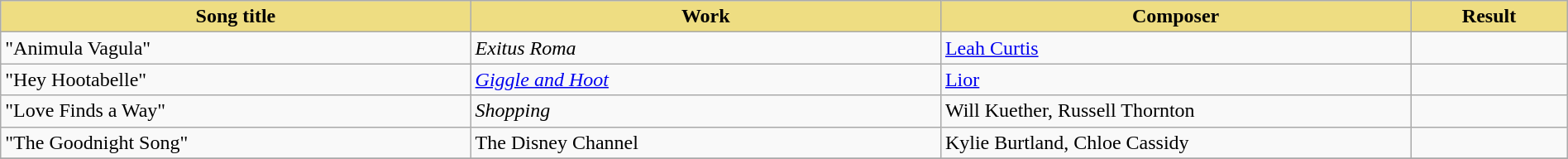<table class="wikitable" width=100%>
<tr>
<th style="width:30%;background:#EEDD82;">Song title</th>
<th style="width:30%;background:#EEDD82;">Work</th>
<th style="width:30%;background:#EEDD82;">Composer</th>
<th style="width:10%;background:#EEDD82;">Result<br></th>
</tr>
<tr>
<td>"Animula Vagula"</td>
<td><em>Exitus Roma</em></td>
<td><a href='#'>Leah Curtis</a></td>
<td></td>
</tr>
<tr>
<td>"Hey Hootabelle"</td>
<td><em><a href='#'>Giggle and Hoot</a></em></td>
<td><a href='#'>Lior</a></td>
<td></td>
</tr>
<tr>
<td>"Love Finds a Way"</td>
<td><em>Shopping</em></td>
<td>Will Kuether, Russell Thornton</td>
<td></td>
</tr>
<tr>
<td>"The Goodnight Song"</td>
<td>The Disney Channel</td>
<td>Kylie Burtland, Chloe Cassidy</td>
<td></td>
</tr>
<tr>
</tr>
</table>
